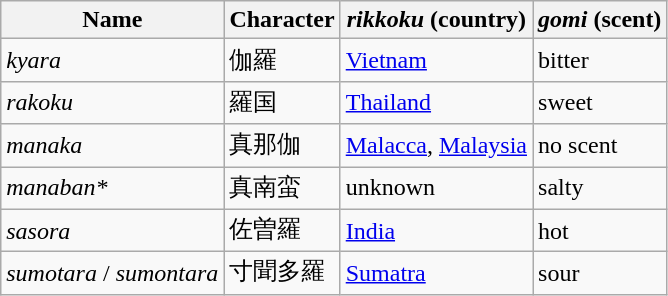<table class="wikitable">
<tr>
<th scope="col">Name</th>
<th scope="col">Character</th>
<th scope="col"><em>rikkoku</em> (country)</th>
<th scope="col"><em>gomi</em> (scent)</th>
</tr>
<tr>
<td><em>kyara</em></td>
<td>伽羅</td>
<td><a href='#'>Vietnam</a></td>
<td>bitter</td>
</tr>
<tr>
<td><em>rakoku</em></td>
<td>羅国</td>
<td><a href='#'>Thailand</a></td>
<td>sweet</td>
</tr>
<tr>
<td><em>manaka</em></td>
<td>真那伽</td>
<td><a href='#'>Malacca</a>, <a href='#'>Malaysia</a></td>
<td>no scent</td>
</tr>
<tr>
<td><em>manaban*</em></td>
<td>真南蛮</td>
<td>unknown</td>
<td>salty</td>
</tr>
<tr>
<td><em>sasora</em></td>
<td>佐曽羅</td>
<td><a href='#'>India</a></td>
<td>hot</td>
</tr>
<tr>
<td><em>sumotara</em> / <em>sumontara</em></td>
<td>寸聞多羅</td>
<td><a href='#'>Sumatra</a></td>
<td>sour</td>
</tr>
</table>
